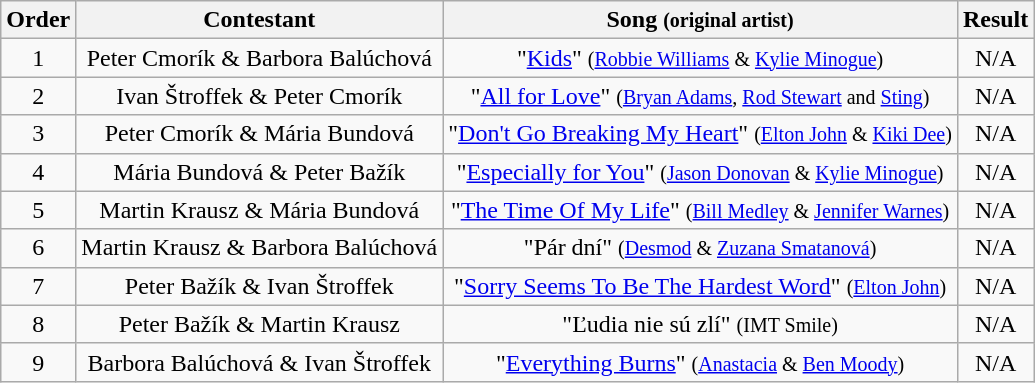<table class="wikitable plainrowheaders" style="text-align:center;">
<tr>
<th scope="col">Order</th>
<th scope="col">Contestant</th>
<th scope="col">Song <small>(original artist)</small></th>
<th scope="col">Result</th>
</tr>
<tr>
<td>1</td>
<td>Peter Cmorík & Barbora Balúchová</td>
<td>"<a href='#'>Kids</a>" <small>(<a href='#'>Robbie Williams</a> & <a href='#'>Kylie Minogue</a>)</small></td>
<td>N/A</td>
</tr>
<tr>
<td>2</td>
<td>Ivan Štroffek & Peter Cmorík</td>
<td>"<a href='#'>All for Love</a>" <small>(<a href='#'>Bryan Adams</a>, <a href='#'>Rod Stewart</a>  and <a href='#'>Sting</a>)</small></td>
<td>N/A</td>
</tr>
<tr>
<td>3</td>
<td>Peter Cmorík & Mária Bundová</td>
<td>"<a href='#'>Don't Go Breaking My Heart</a>" <small>(<a href='#'>Elton John</a> & <a href='#'>Kiki Dee</a>)</small></td>
<td>N/A</td>
</tr>
<tr>
<td>4</td>
<td>Mária Bundová & Peter Bažík</td>
<td>"<a href='#'>Especially for You</a>" <small>(<a href='#'>Jason Donovan</a> & <a href='#'>Kylie Minogue</a>)</small></td>
<td>N/A</td>
</tr>
<tr>
<td>5</td>
<td>Martin Krausz & Mária Bundová</td>
<td>"<a href='#'>The Time Of My Life</a>" <small>(<a href='#'>Bill Medley</a> & <a href='#'>Jennifer Warnes</a>)</small></td>
<td>N/A</td>
</tr>
<tr>
<td>6</td>
<td>Martin Krausz & Barbora Balúchová</td>
<td>"Pár dní" <small>(<a href='#'>Desmod</a> & <a href='#'>Zuzana Smatanová</a>)</small></td>
<td>N/A</td>
</tr>
<tr>
<td>7</td>
<td>Peter Bažík & Ivan Štroffek</td>
<td>"<a href='#'>Sorry Seems To Be The Hardest Word</a>" <small>(<a href='#'>Elton John</a>)</small></td>
<td>N/A</td>
</tr>
<tr>
<td>8</td>
<td>Peter Bažík &  Martin Krausz</td>
<td>"Ľudia nie sú zlí" <small>(IMT Smile)</small></td>
<td>N/A</td>
</tr>
<tr>
<td>9</td>
<td>Barbora Balúchová & Ivan Štroffek</td>
<td>"<a href='#'>Everything Burns</a>" <small>(<a href='#'>Anastacia</a> & <a href='#'>Ben Moody</a>)</small></td>
<td>N/A</td>
</tr>
</table>
